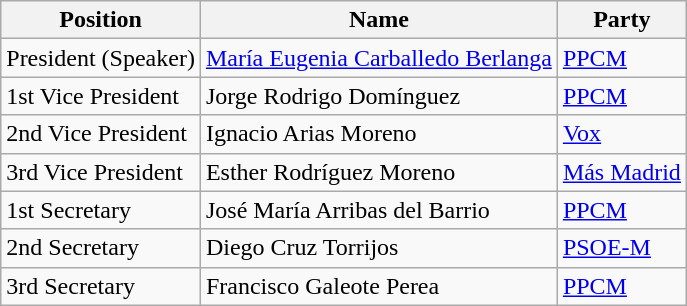<table class="wikitable">
<tr>
<th>Position</th>
<th>Name</th>
<th>Party</th>
</tr>
<tr>
<td>President (Speaker)</td>
<td><a href='#'>María Eugenia Carballedo Berlanga</a></td>
<td><a href='#'>PPCM</a></td>
</tr>
<tr>
<td>1st Vice President</td>
<td>Jorge Rodrigo Domínguez</td>
<td><a href='#'>PPCM</a></td>
</tr>
<tr>
<td>2nd Vice President</td>
<td>Ignacio Arias Moreno</td>
<td><a href='#'>Vox</a></td>
</tr>
<tr>
<td>3rd Vice President</td>
<td>Esther Rodríguez Moreno</td>
<td><a href='#'>Más Madrid</a></td>
</tr>
<tr>
<td>1st Secretary</td>
<td>José María Arribas del Barrio</td>
<td><a href='#'>PPCM</a></td>
</tr>
<tr>
<td>2nd Secretary</td>
<td>Diego Cruz Torrijos</td>
<td><a href='#'>PSOE-M</a></td>
</tr>
<tr>
<td>3rd Secretary</td>
<td>Francisco Galeote Perea</td>
<td><a href='#'>PPCM</a></td>
</tr>
</table>
